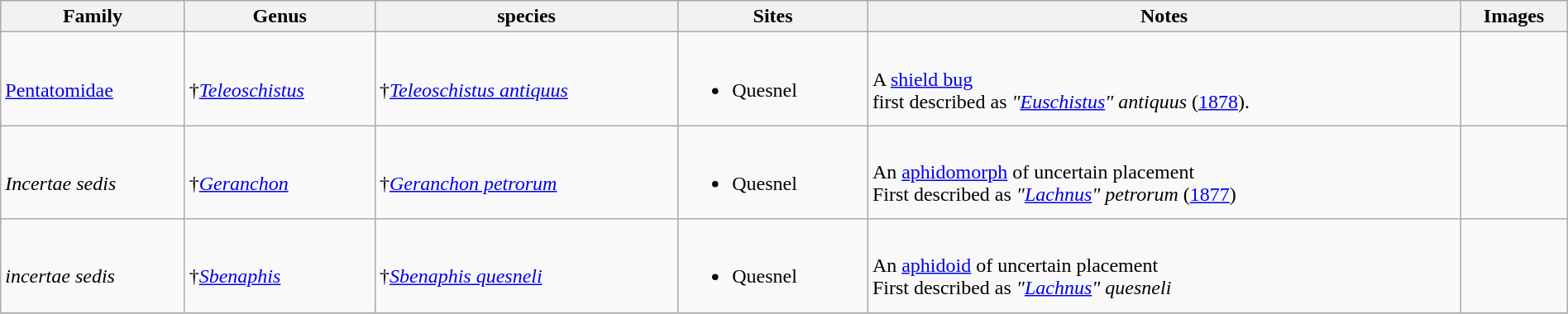<table class="wikitable sortable"  style="margin:auto; width:100%;">
<tr>
<th>Family</th>
<th>Genus</th>
<th>species</th>
<th>Sites</th>
<th>Notes</th>
<th>Images</th>
</tr>
<tr>
<td><br><a href='#'>Pentatomidae</a></td>
<td><br>†<em><a href='#'>Teleoschistus</a></em></td>
<td><br>†<em><a href='#'>Teleoschistus antiquus</a></em></td>
<td><br><ul><li>Quesnel</li></ul></td>
<td><br>A <a href='#'>shield bug</a><br> first described as <em>"<a href='#'>Euschistus</a>" antiquus</em> (<a href='#'>1878</a>).</td>
<td><br></td>
</tr>
<tr>
<td><br><em>Incertae sedis</em></td>
<td><br>†<em><a href='#'>Geranchon</a></em></td>
<td><br>†<em><a href='#'>Geranchon petrorum</a></em></td>
<td><br><ul><li>Quesnel</li></ul></td>
<td><br>An <a href='#'>aphidomorph</a> of uncertain placement<br> First described as <em>"<a href='#'>Lachnus</a>" petrorum</em> (<a href='#'>1877</a>)</td>
<td><br></td>
</tr>
<tr>
<td><br><em>incertae sedis</em></td>
<td><br>†<em><a href='#'>Sbenaphis</a></em></td>
<td><br>†<em><a href='#'>Sbenaphis quesneli</a></em></td>
<td><br><ul><li>Quesnel</li></ul></td>
<td><br>An <a href='#'>aphidoid</a> of uncertain placement<br> First described as <em>"<a href='#'>Lachnus</a>" quesneli</em></td>
<td><br></td>
</tr>
<tr>
</tr>
</table>
